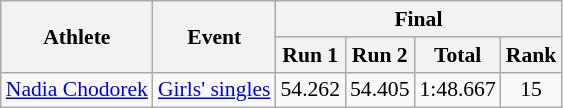<table class="wikitable" style="font-size:90%">
<tr>
<th rowspan="2">Athlete</th>
<th rowspan="2">Event</th>
<th colspan="4">Final</th>
</tr>
<tr>
<th>Run 1</th>
<th>Run 2</th>
<th>Total</th>
<th>Rank</th>
</tr>
<tr>
<td><a href='#'>Nadia Chodorek</a></td>
<td><a href='#'>Girls' singles</a></td>
<td align="center">54.262</td>
<td align="center">54.405</td>
<td align="center">1:48.667</td>
<td align="center">15</td>
</tr>
</table>
